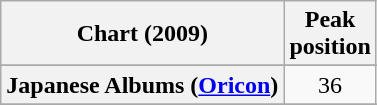<table class="wikitable sortable plainrowheaders" style="text-align:center">
<tr>
<th scope="col">Chart (2009)</th>
<th scope="col">Peak<br>position</th>
</tr>
<tr>
</tr>
<tr>
</tr>
<tr>
</tr>
<tr>
</tr>
<tr>
<th scope="row">Japanese Albums (<a href='#'>Oricon</a>)</th>
<td>36</td>
</tr>
<tr>
</tr>
<tr>
</tr>
<tr>
</tr>
<tr>
</tr>
<tr>
</tr>
<tr>
</tr>
<tr>
</tr>
<tr>
</tr>
</table>
